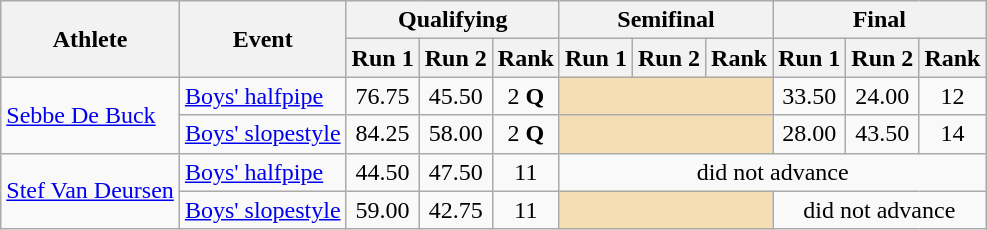<table class="wikitable">
<tr>
<th rowspan="2">Athlete</th>
<th rowspan="2">Event</th>
<th colspan="3">Qualifying</th>
<th colspan="3">Semifinal</th>
<th colspan="3">Final</th>
</tr>
<tr>
<th>Run 1</th>
<th>Run 2</th>
<th>Rank</th>
<th>Run 1</th>
<th>Run 2</th>
<th>Rank</th>
<th>Run 1</th>
<th>Run 2</th>
<th>Rank</th>
</tr>
<tr>
<td rowspan="2"><a href='#'>Sebbe De Buck</a></td>
<td><a href='#'>Boys' halfpipe</a></td>
<td align="center">76.75</td>
<td align="center">45.50</td>
<td align="center">2 <strong>Q</strong></td>
<td align=center bgcolor=wheat colspan=3></td>
<td align="center">33.50</td>
<td align="center">24.00</td>
<td align="center">12</td>
</tr>
<tr>
<td><a href='#'>Boys' slopestyle</a></td>
<td align="center">84.25</td>
<td align="center">58.00</td>
<td align="center">2 <strong>Q</strong></td>
<td colspan=3 bgcolor="wheat"></td>
<td align="center">28.00</td>
<td align="center">43.50</td>
<td align="center">14</td>
</tr>
<tr>
<td rowspan="2"><a href='#'>Stef Van Deursen</a></td>
<td><a href='#'>Boys' halfpipe</a></td>
<td align="center">44.50</td>
<td align="center">47.50</td>
<td align="center">11</td>
<td align="center" colspan=6>did not advance</td>
</tr>
<tr>
<td><a href='#'>Boys' slopestyle</a></td>
<td align="center">59.00</td>
<td align="center">42.75</td>
<td align="center">11</td>
<td colspan=3 bgcolor="wheat"></td>
<td align="center" colspan=3>did not advance</td>
</tr>
</table>
